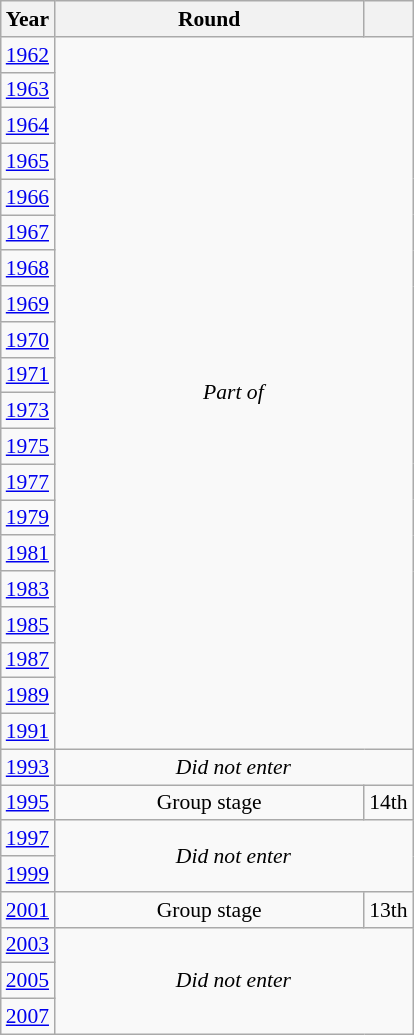<table class="wikitable" style="text-align: center; font-size:90%">
<tr>
<th>Year</th>
<th style="width:200px">Round</th>
<th></th>
</tr>
<tr>
<td><a href='#'>1962</a></td>
<td colspan="2" rowspan="20"><em>Part of </em></td>
</tr>
<tr>
<td><a href='#'>1963</a></td>
</tr>
<tr>
<td><a href='#'>1964</a></td>
</tr>
<tr>
<td><a href='#'>1965</a></td>
</tr>
<tr>
<td><a href='#'>1966</a></td>
</tr>
<tr>
<td><a href='#'>1967</a></td>
</tr>
<tr>
<td><a href='#'>1968</a></td>
</tr>
<tr>
<td><a href='#'>1969</a></td>
</tr>
<tr>
<td><a href='#'>1970</a></td>
</tr>
<tr>
<td><a href='#'>1971</a></td>
</tr>
<tr>
<td><a href='#'>1973</a></td>
</tr>
<tr>
<td><a href='#'>1975</a></td>
</tr>
<tr>
<td><a href='#'>1977</a></td>
</tr>
<tr>
<td><a href='#'>1979</a></td>
</tr>
<tr>
<td><a href='#'>1981</a></td>
</tr>
<tr>
<td><a href='#'>1983</a></td>
</tr>
<tr>
<td><a href='#'>1985</a></td>
</tr>
<tr>
<td><a href='#'>1987</a></td>
</tr>
<tr>
<td><a href='#'>1989</a></td>
</tr>
<tr>
<td><a href='#'>1991</a></td>
</tr>
<tr>
<td><a href='#'>1993</a></td>
<td colspan="2"><em>Did not enter</em></td>
</tr>
<tr>
<td><a href='#'>1995</a></td>
<td>Group stage</td>
<td>14th</td>
</tr>
<tr>
<td><a href='#'>1997</a></td>
<td colspan="2" rowspan="2"><em>Did not enter</em></td>
</tr>
<tr>
<td><a href='#'>1999</a></td>
</tr>
<tr>
<td><a href='#'>2001</a></td>
<td>Group stage</td>
<td>13th</td>
</tr>
<tr>
<td><a href='#'>2003</a></td>
<td colspan="2" rowspan="3"><em>Did not enter</em></td>
</tr>
<tr>
<td><a href='#'>2005</a></td>
</tr>
<tr>
<td><a href='#'>2007</a></td>
</tr>
</table>
